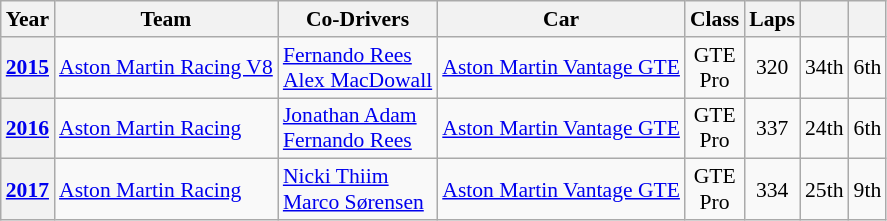<table class="wikitable" style="text-align:center; font-size:90%">
<tr>
<th>Year</th>
<th>Team</th>
<th>Co-Drivers</th>
<th>Car</th>
<th>Class</th>
<th>Laps</th>
<th></th>
<th></th>
</tr>
<tr>
<th><a href='#'>2015</a></th>
<td align="left" nowrap> <a href='#'>Aston Martin Racing V8</a></td>
<td align="left" nowrap> <a href='#'>Fernando Rees</a><br> <a href='#'>Alex MacDowall</a></td>
<td align="left" nowrap><a href='#'>Aston Martin Vantage GTE</a></td>
<td>GTE<br>Pro</td>
<td>320</td>
<td>34th</td>
<td>6th</td>
</tr>
<tr>
<th><a href='#'>2016</a></th>
<td align="left" nowrap> <a href='#'>Aston Martin Racing</a></td>
<td align="left" nowrap> <a href='#'>Jonathan Adam</a><br> <a href='#'>Fernando Rees</a></td>
<td align="left" nowrap><a href='#'>Aston Martin Vantage GTE</a></td>
<td>GTE<br>Pro</td>
<td>337</td>
<td>24th</td>
<td>6th</td>
</tr>
<tr>
<th><a href='#'>2017</a></th>
<td align="left" nowrap> <a href='#'>Aston Martin Racing</a></td>
<td align="left" nowrap> <a href='#'>Nicki Thiim</a><br> <a href='#'>Marco Sørensen</a></td>
<td align="left" nowrap><a href='#'>Aston Martin Vantage GTE</a></td>
<td>GTE<br>Pro</td>
<td>334</td>
<td>25th</td>
<td>9th</td>
</tr>
</table>
